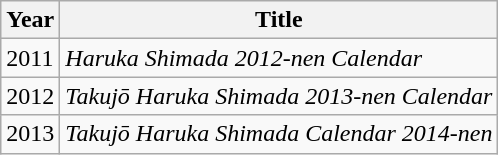<table class="wikitable">
<tr>
<th>Year</th>
<th>Title</th>
</tr>
<tr>
<td>2011</td>
<td><em>Haruka Shimada 2012-nen Calendar</em></td>
</tr>
<tr>
<td>2012</td>
<td><em>Takujō Haruka Shimada 2013-nen Calendar</em></td>
</tr>
<tr>
<td>2013</td>
<td><em>Takujō Haruka Shimada Calendar 2014-nen</em></td>
</tr>
</table>
